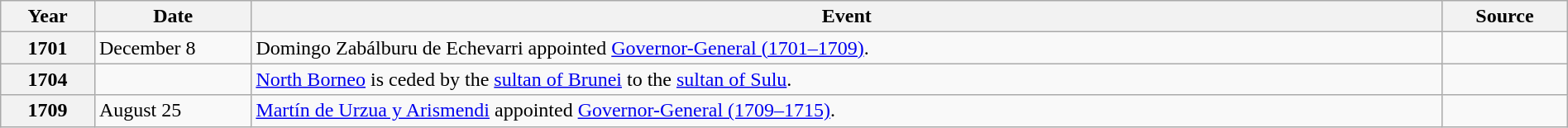<table class="wikitable toptextcells" style="width:100%;">
<tr>
<th scope="col" style="width:6%;">Year</th>
<th scope="col" style="width:10%;">Date</th>
<th scope="col">Event</th>
<th scope="col" style="width:8%;">Source</th>
</tr>
<tr>
<th scope="row">1701</th>
<td>December 8</td>
<td>Domingo Zabálburu de Echevarri appointed <a href='#'>Governor-General (1701–1709)</a>.</td>
<td></td>
</tr>
<tr>
<th scope="row">1704</th>
<td></td>
<td><a href='#'>North Borneo</a> is ceded by the <a href='#'>sultan of Brunei</a> to the <a href='#'>sultan of Sulu</a>.</td>
<td></td>
</tr>
<tr>
<th scope="row">1709</th>
<td>August 25</td>
<td><a href='#'>Martín de Urzua y Arismendi</a> appointed <a href='#'>Governor-General (1709–1715)</a>.</td>
<td></td>
</tr>
</table>
